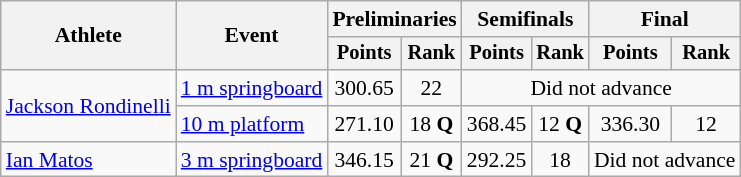<table class=wikitable style="font-size:90%;">
<tr>
<th rowspan="2">Athlete</th>
<th rowspan="2">Event</th>
<th colspan="2">Preliminaries</th>
<th colspan="2">Semifinals</th>
<th colspan="2">Final</th>
</tr>
<tr style="font-size:95%">
<th>Points</th>
<th>Rank</th>
<th>Points</th>
<th>Rank</th>
<th>Points</th>
<th>Rank</th>
</tr>
<tr align=center>
<td align=left rowspan=2><a href='#'>Jackson Rondinelli</a></td>
<td align=left><a href='#'>1 m springboard</a></td>
<td>300.65</td>
<td>22</td>
<td colspan=4>Did not advance</td>
</tr>
<tr align=center>
<td align=left><a href='#'>10 m platform</a></td>
<td>271.10</td>
<td>18 <strong>Q</strong></td>
<td>368.45</td>
<td>12 <strong>Q</strong></td>
<td>336.30</td>
<td>12</td>
</tr>
<tr align=center>
<td align=left><a href='#'>Ian Matos</a></td>
<td align=left><a href='#'>3 m springboard</a></td>
<td>346.15</td>
<td>21 <strong>Q</strong></td>
<td>292.25</td>
<td>18</td>
<td colspan=2>Did not advance</td>
</tr>
</table>
